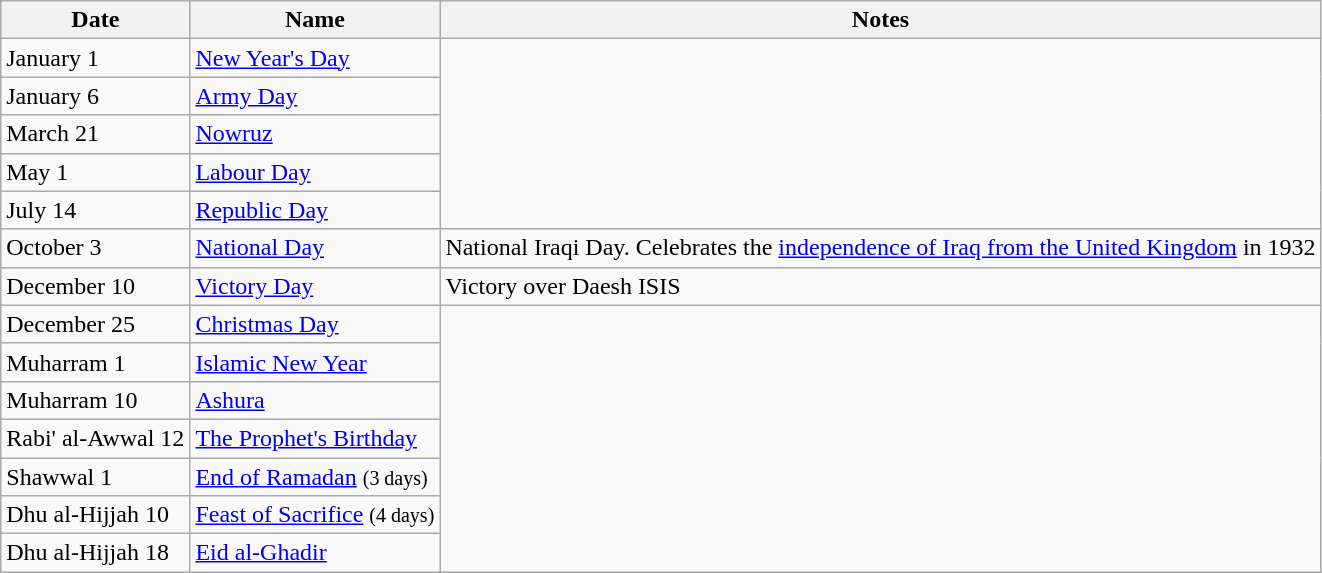<table class="wikitable">
<tr>
<th>Date</th>
<th>Name</th>
<th>Notes</th>
</tr>
<tr>
<td>January 1</td>
<td><a href='#'>New Year's Day</a></td>
</tr>
<tr>
<td>January 6</td>
<td><a href='#'>Army Day</a></td>
</tr>
<tr>
<td>March 21</td>
<td><a href='#'>Nowruz</a></td>
</tr>
<tr>
<td>May 1</td>
<td><a href='#'>Labour Day</a></td>
</tr>
<tr>
<td>July 14</td>
<td><a href='#'>Republic Day</a></td>
</tr>
<tr>
<td>October 3</td>
<td><a href='#'>National Day</a></td>
<td>National Iraqi Day. Celebrates the <a href='#'>independence of Iraq from the United Kingdom</a> in 1932</td>
</tr>
<tr>
<td>December 10</td>
<td><a href='#'>Victory Day</a></td>
<td>Victory over Daesh ISIS</td>
</tr>
<tr>
<td>December 25</td>
<td><a href='#'>Christmas Day</a></td>
</tr>
<tr>
<td>Muharram 1</td>
<td><a href='#'>Islamic New Year</a></td>
</tr>
<tr>
<td>Muharram 10</td>
<td><a href='#'>Ashura</a></td>
</tr>
<tr>
<td>Rabi' al-Awwal 12</td>
<td><a href='#'>The Prophet's Birthday</a></td>
</tr>
<tr>
<td>Shawwal 1</td>
<td><a href='#'>End of Ramadan</a> <small>(3 days)</small></td>
</tr>
<tr>
<td>Dhu al-Hijjah 10</td>
<td><a href='#'>Feast of Sacrifice</a> <small>(4 days)</small></td>
</tr>
<tr>
<td>Dhu al-Hijjah 18</td>
<td><a href='#'>Eid al-Ghadir</a></td>
</tr>
</table>
